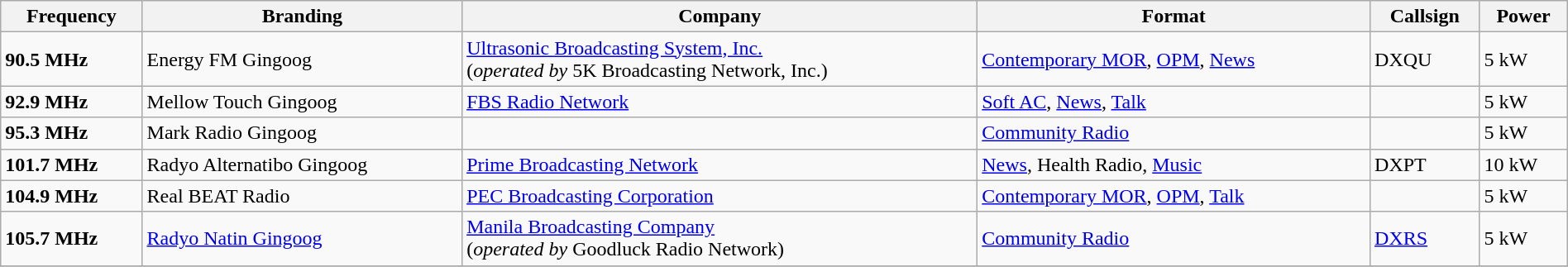<table class="wikitable" class="wikitable sortable" style="width:100%" style="text-align:center;">
<tr>
<th>Frequency</th>
<th>Branding</th>
<th>Company</th>
<th>Format</th>
<th>Callsign</th>
<th>Power</th>
</tr>
<tr>
<td><strong>90.5 MHz</strong></td>
<td>Energy FM Gingoog</td>
<td><a href='#'>Ultrasonic Broadcasting System, Inc.</a><br>(<em>operated by</em> 5K Broadcasting Network, Inc.)</td>
<td><a href='#'>Contemporary MOR</a>, <a href='#'>OPM</a>, <a href='#'>News</a></td>
<td>DXQU</td>
<td>5 kW</td>
</tr>
<tr>
<td><strong>92.9 MHz</strong></td>
<td>Mellow Touch Gingoog</td>
<td><a href='#'>FBS Radio Network</a></td>
<td><a href='#'>Soft AC</a>, <a href='#'>News</a>, <a href='#'>Talk</a></td>
<td></td>
<td>5 kW</td>
</tr>
<tr>
<td><strong>95.3 MHz</strong></td>
<td>Mark Radio Gingoog</td>
<td></td>
<td><a href='#'>Community Radio</a></td>
<td></td>
<td>5 kW</td>
</tr>
<tr>
<td><strong>101.7 MHz</strong></td>
<td>Radyo Alternatibo Gingoog</td>
<td><a href='#'>Prime Broadcasting Network</a></td>
<td><a href='#'>News</a>, Health Radio, <a href='#'>Music</a></td>
<td>DXPT</td>
<td>10 kW</td>
</tr>
<tr>
<td><strong>104.9 MHz</strong></td>
<td>Real BEAT Radio</td>
<td><a href='#'>PEC Broadcasting Corporation</a></td>
<td><a href='#'>Contemporary MOR</a>, <a href='#'>OPM</a>, <a href='#'>Talk</a></td>
<td></td>
<td>5 kW</td>
</tr>
<tr>
<td><strong>105.7 MHz</strong></td>
<td><a href='#'>Radyo Natin Gingoog</a></td>
<td><a href='#'>Manila Broadcasting Company</a><br>(<em>operated by</em> Goodluck Radio Network)</td>
<td><a href='#'>Community Radio</a></td>
<td><a href='#'>DXRS</a></td>
<td>5 kW</td>
</tr>
<tr>
</tr>
</table>
